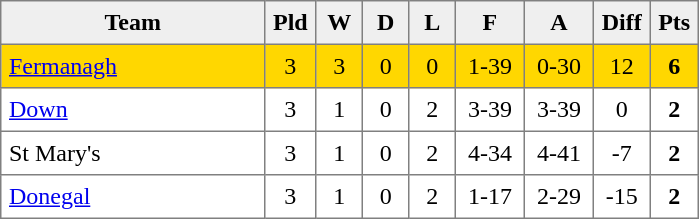<table style=border-collapse:collapse border=1 cellspacing=0 cellpadding=5>
<tr align=center bgcolor=#efefef>
<th width=165>Team</th>
<th width=20>Pld</th>
<th width=20>W</th>
<th width=20>D</th>
<th width=20>L</th>
<th width=35>F</th>
<th width=35>A</th>
<th width=20>Diff</th>
<th width=20>Pts</th>
</tr>
<tr align=center style="background:#ffd700;">
<td style="text-align:left;"><a href='#'>Fermanagh</a></td>
<td>3</td>
<td>3</td>
<td>0</td>
<td>0</td>
<td>1-39</td>
<td>0-30</td>
<td>12</td>
<td><strong>6</strong></td>
</tr>
<tr align=center style="background:#FFFFFF;">
<td style="text-align:left;"><a href='#'>Down</a></td>
<td>3</td>
<td>1</td>
<td>0</td>
<td>2</td>
<td>3-39</td>
<td>3-39</td>
<td>0</td>
<td><strong>2</strong></td>
</tr>
<tr align=center style="background:;"#FFFFFF">
<td style="text-align:left;">St Mary's</td>
<td>3</td>
<td>1</td>
<td>0</td>
<td>2</td>
<td>4-34</td>
<td>4-41</td>
<td>-7</td>
<td><strong>2</strong></td>
</tr>
<tr align=center style="background:#FFFFFF;">
<td style="text-align:left;"><a href='#'>Donegal</a></td>
<td>3</td>
<td>1</td>
<td>0</td>
<td>2</td>
<td>1-17</td>
<td>2-29</td>
<td>-15</td>
<td><strong>2</strong></td>
</tr>
</table>
